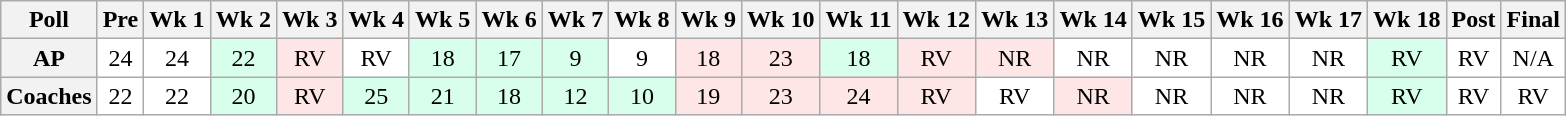<table class="wikitable" style="white-space:nowrap;">
<tr>
<th>Poll</th>
<th>Pre</th>
<th>Wk 1</th>
<th>Wk 2</th>
<th>Wk 3</th>
<th>Wk 4</th>
<th>Wk 5</th>
<th>Wk 6</th>
<th>Wk 7</th>
<th>Wk 8</th>
<th>Wk 9</th>
<th>Wk 10</th>
<th>Wk 11</th>
<th>Wk 12</th>
<th>Wk 13</th>
<th>Wk 14</th>
<th>Wk 15</th>
<th>Wk 16</th>
<th>Wk 17</th>
<th>Wk 18</th>
<th>Post</th>
<th>Final</th>
</tr>
<tr style="text-align:center;">
<th>AP</th>
<td style="background:#FFF;">24</td>
<td style="background:#FFF;">24</td>
<td style="background:#d8ffeb;">22</td>
<td style="background:#ffe6e6;">RV</td>
<td style="background:#FFF;">RV</td>
<td style="background:#d8ffeb;">18</td>
<td style="background:#d8ffeb;">17</td>
<td style="background:#d8ffeb;">9</td>
<td style="background:#FFF;">9</td>
<td style="background:#ffe6e6;">18</td>
<td style="background:#ffe6e6;">23</td>
<td style="background:#d8ffeb;">18</td>
<td style="background:#ffe6e6;">RV</td>
<td style="background:#ffe6e6;">NR</td>
<td style="background:#FFF;">NR</td>
<td style="background:#FFF;">NR</td>
<td style="background:#FFF;">NR</td>
<td style="background:#FFF;">NR</td>
<td style="background:#d8ffeb;">RV</td>
<td style="background:#FFF;">RV</td>
<td style="background:#FFF;">N/A</td>
</tr>
<tr style="text-align:center;">
<th>Coaches</th>
<td style="background:#FFF;">22</td>
<td style="background:#FFF;">22</td>
<td style="background:#d8ffeb;">20</td>
<td style="background:#ffe6e6;">RV</td>
<td style="background:#d8ffeb;">25</td>
<td style="background:#d8ffeb;">21</td>
<td style="background:#d8ffeb;">18</td>
<td style="background:#d8ffeb;">12</td>
<td style="background:#d8ffeb;">10</td>
<td style="background:#ffe6e6;">19</td>
<td style="background:#ffe6e6;">23</td>
<td style="background:#ffe6e6;">24</td>
<td style="background:#ffe6e6;">RV</td>
<td style="background:#FFF;">RV</td>
<td style="background:#ffe6e6;">NR</td>
<td style="background:#FFF;">NR</td>
<td style="background:#FFF;">NR</td>
<td style="background:#FFF;">NR</td>
<td style="background:#d8ffeb;">RV</td>
<td style="background:#FFF;">RV</td>
<td style="background:#FFF;">RV</td>
</tr>
</table>
